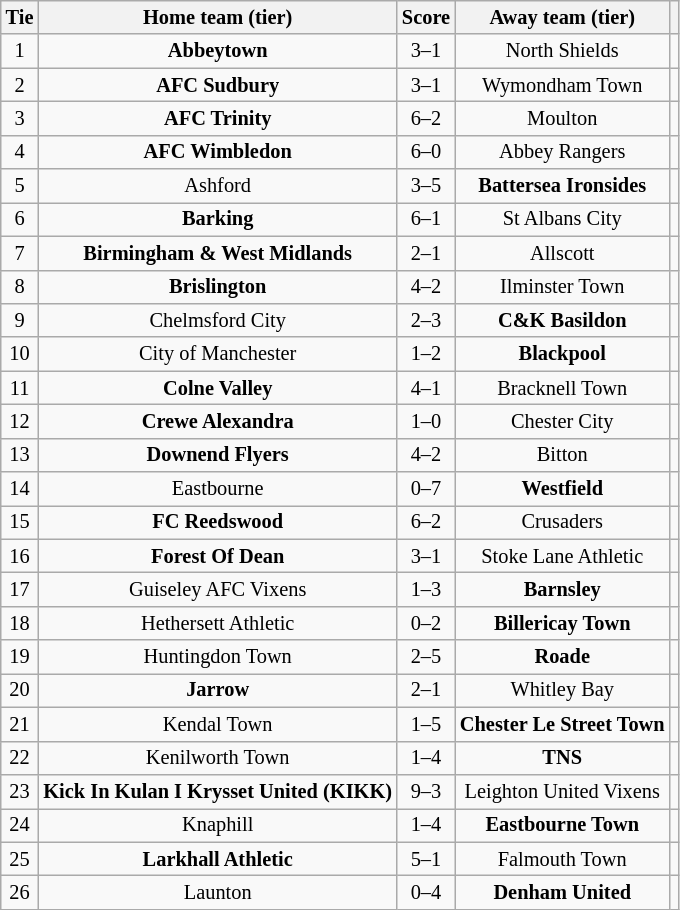<table class="wikitable" style="text-align:center; font-size:85%">
<tr>
<th>Tie</th>
<th>Home team (tier)</th>
<th>Score</th>
<th>Away team (tier)</th>
<th></th>
</tr>
<tr>
<td>1</td>
<td><strong>Abbeytown</strong></td>
<td>3–1</td>
<td>North Shields</td>
<td></td>
</tr>
<tr>
<td>2</td>
<td><strong>AFC Sudbury</strong></td>
<td>3–1</td>
<td>Wymondham Town</td>
<td></td>
</tr>
<tr>
<td>3</td>
<td><strong>AFC Trinity</strong></td>
<td>6–2</td>
<td>Moulton</td>
<td></td>
</tr>
<tr>
<td>4</td>
<td><strong>AFC Wimbledon</strong></td>
<td align="center">6–0</td>
<td>Abbey Rangers</td>
<td></td>
</tr>
<tr>
<td>5</td>
<td>Ashford</td>
<td>3–5</td>
<td><strong>Battersea Ironsides</strong></td>
<td></td>
</tr>
<tr>
<td>6</td>
<td><strong>Barking</strong></td>
<td>6–1</td>
<td>St Albans City</td>
<td></td>
</tr>
<tr>
<td>7</td>
<td><strong>Birmingham & West Midlands</strong></td>
<td>2–1</td>
<td>Allscott</td>
<td></td>
</tr>
<tr>
<td>8</td>
<td><strong>Brislington</strong></td>
<td>4–2</td>
<td>Ilminster Town</td>
<td></td>
</tr>
<tr>
<td>9</td>
<td>Chelmsford City</td>
<td>2–3</td>
<td><strong>C&K Basildon</strong></td>
<td></td>
</tr>
<tr>
<td>10</td>
<td>City of Manchester</td>
<td>1–2</td>
<td><strong>Blackpool</strong></td>
<td></td>
</tr>
<tr>
<td>11</td>
<td><strong>Colne Valley</strong></td>
<td>4–1</td>
<td>Bracknell Town</td>
<td></td>
</tr>
<tr>
<td>12</td>
<td><strong>Crewe Alexandra</strong></td>
<td align="center">1–0</td>
<td>Chester City</td>
<td></td>
</tr>
<tr>
<td>13</td>
<td><strong>Downend Flyers</strong></td>
<td>4–2</td>
<td>Bitton</td>
<td></td>
</tr>
<tr>
<td>14</td>
<td>Eastbourne</td>
<td align="center">0–7</td>
<td><strong>Westfield</strong></td>
<td></td>
</tr>
<tr>
<td>15</td>
<td><strong>FC Reedswood</strong></td>
<td>6–2</td>
<td>Crusaders</td>
<td></td>
</tr>
<tr>
<td>16</td>
<td><strong>Forest Of Dean</strong></td>
<td>3–1</td>
<td>Stoke Lane Athletic</td>
<td></td>
</tr>
<tr>
<td>17</td>
<td>Guiseley AFC Vixens</td>
<td>1–3</td>
<td><strong>Barnsley</strong></td>
<td></td>
</tr>
<tr>
<td>18</td>
<td>Hethersett Athletic</td>
<td>0–2</td>
<td><strong>Billericay Town</strong></td>
<td></td>
</tr>
<tr>
<td>19</td>
<td>Huntingdon Town</td>
<td>2–5</td>
<td><strong>Roade</strong></td>
<td></td>
</tr>
<tr>
<td>20</td>
<td><strong>Jarrow</strong></td>
<td>2–1</td>
<td>Whitley Bay</td>
<td></td>
</tr>
<tr>
<td>21</td>
<td>Kendal Town</td>
<td>1–5</td>
<td><strong>Chester Le Street Town</strong></td>
<td></td>
</tr>
<tr>
<td>22</td>
<td>Kenilworth Town</td>
<td>1–4</td>
<td><strong>TNS</strong></td>
<td></td>
</tr>
<tr>
<td>23</td>
<td><strong>Kick In Kulan I Krysset United (KIKK)</strong></td>
<td>9–3</td>
<td>Leighton United Vixens</td>
<td></td>
</tr>
<tr>
<td>24</td>
<td>Knaphill</td>
<td>1–4</td>
<td><strong>Eastbourne Town</strong></td>
<td></td>
</tr>
<tr>
<td>25</td>
<td><strong>Larkhall Athletic</strong></td>
<td>5–1</td>
<td>Falmouth Town</td>
<td></td>
</tr>
<tr>
<td>26</td>
<td>Launton</td>
<td>0–4</td>
<td><strong>Denham United</strong></td>
<td></td>
</tr>
</table>
